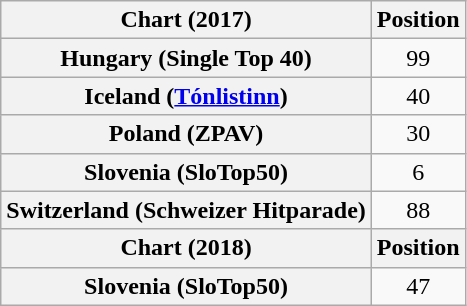<table class="wikitable plainrowheaders" style="text-align:center">
<tr>
<th scope="col">Chart (2017)</th>
<th scope="col">Position</th>
</tr>
<tr>
<th scope="row">Hungary (Single Top 40)</th>
<td>99</td>
</tr>
<tr>
<th scope="row">Iceland (<a href='#'>Tónlistinn</a>)</th>
<td>40</td>
</tr>
<tr>
<th scope="row">Poland (ZPAV)</th>
<td>30</td>
</tr>
<tr>
<th scope="row">Slovenia (SloTop50)</th>
<td>6</td>
</tr>
<tr>
<th scope="row">Switzerland (Schweizer Hitparade)</th>
<td>88</td>
</tr>
<tr>
<th scope="col">Chart (2018)</th>
<th scope="col">Position</th>
</tr>
<tr>
<th scope="row">Slovenia (SloTop50)</th>
<td>47</td>
</tr>
</table>
